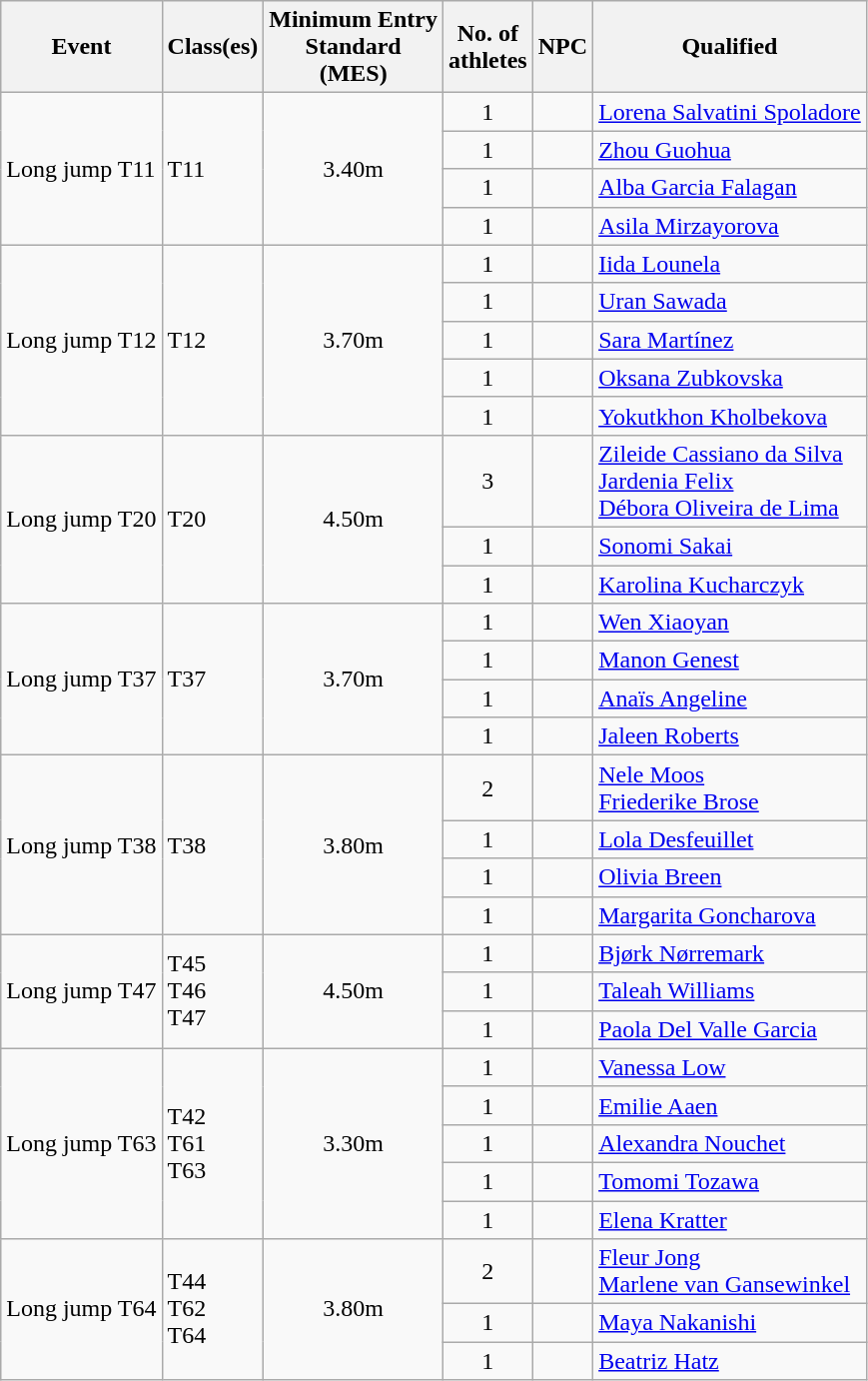<table class="wikitable">
<tr>
<th>Event</th>
<th>Class(es)</th>
<th>Minimum Entry<br>Standard<br>(MES)</th>
<th>No. of<br>athletes</th>
<th>NPC</th>
<th>Qualified</th>
</tr>
<tr>
<td rowspan=4>Long jump T11</td>
<td rowspan=4>T11</td>
<td rowspan=4 align=center>3.40m</td>
<td align=center>1</td>
<td></td>
<td><a href='#'>Lorena Salvatini Spoladore</a></td>
</tr>
<tr>
<td align=center>1</td>
<td></td>
<td><a href='#'>Zhou Guohua</a></td>
</tr>
<tr>
<td align=center>1</td>
<td></td>
<td><a href='#'>Alba Garcia Falagan</a></td>
</tr>
<tr>
<td align=center>1</td>
<td></td>
<td><a href='#'>Asila Mirzayorova</a></td>
</tr>
<tr>
<td rowspan=5>Long jump T12</td>
<td rowspan=5>T12</td>
<td rowspan=5 align=center>3.70m</td>
<td align=center>1</td>
<td></td>
<td><a href='#'>Iida Lounela</a></td>
</tr>
<tr>
<td align=center>1</td>
<td></td>
<td><a href='#'>Uran Sawada</a></td>
</tr>
<tr>
<td align=center>1</td>
<td></td>
<td><a href='#'>Sara Martínez</a></td>
</tr>
<tr>
<td align=center>1</td>
<td></td>
<td><a href='#'>Oksana Zubkovska</a></td>
</tr>
<tr>
<td align=center>1</td>
<td></td>
<td><a href='#'>Yokutkhon Kholbekova</a></td>
</tr>
<tr>
<td rowspan=3>Long jump T20</td>
<td rowspan=3>T20</td>
<td rowspan=3 align=center>4.50m</td>
<td align=center>3</td>
<td></td>
<td><a href='#'>Zileide Cassiano da Silva</a><br><a href='#'>Jardenia Felix</a><br><a href='#'>Débora Oliveira de Lima</a></td>
</tr>
<tr>
<td align=center>1</td>
<td></td>
<td><a href='#'>Sonomi Sakai</a></td>
</tr>
<tr>
<td align=center>1</td>
<td></td>
<td><a href='#'>Karolina Kucharczyk</a></td>
</tr>
<tr>
<td rowspan=4>Long jump T37</td>
<td rowspan=4>T37</td>
<td rowspan=4 align=center>3.70m</td>
<td align=center>1</td>
<td></td>
<td><a href='#'>Wen Xiaoyan</a></td>
</tr>
<tr>
<td align=center>1</td>
<td></td>
<td><a href='#'>Manon Genest</a></td>
</tr>
<tr>
<td align=center>1</td>
<td></td>
<td><a href='#'>Anaïs Angeline</a></td>
</tr>
<tr>
<td align=center>1</td>
<td></td>
<td><a href='#'>Jaleen Roberts</a></td>
</tr>
<tr>
<td rowspan=4>Long jump T38</td>
<td rowspan=4>T38</td>
<td rowspan=4 align=center>3.80m</td>
<td align=center>2</td>
<td></td>
<td><a href='#'>Nele Moos</a><br><a href='#'>Friederike Brose</a></td>
</tr>
<tr>
<td align=center>1</td>
<td></td>
<td><a href='#'>Lola Desfeuillet</a></td>
</tr>
<tr>
<td align=center>1</td>
<td></td>
<td><a href='#'>Olivia Breen</a></td>
</tr>
<tr>
<td align=center>1</td>
<td></td>
<td><a href='#'>Margarita Goncharova</a></td>
</tr>
<tr>
<td rowspan=3>Long jump T47</td>
<td rowspan=3>T45<br>T46<br>T47</td>
<td rowspan=3 align=center>4.50m</td>
<td align=center>1</td>
<td></td>
<td><a href='#'>Bjørk Nørremark</a></td>
</tr>
<tr>
<td align=center>1</td>
<td></td>
<td><a href='#'>Taleah Williams</a></td>
</tr>
<tr>
<td align=center>1</td>
<td></td>
<td><a href='#'>Paola Del Valle Garcia</a></td>
</tr>
<tr>
<td rowspan=5>Long jump T63</td>
<td rowspan=5>T42<br>T61<br>T63</td>
<td rowspan=5 align=center>3.30m</td>
<td align=center>1</td>
<td></td>
<td><a href='#'>Vanessa Low</a></td>
</tr>
<tr>
<td align=center>1</td>
<td></td>
<td><a href='#'>Emilie Aaen</a></td>
</tr>
<tr>
<td align=center>1</td>
<td></td>
<td><a href='#'>Alexandra Nouchet</a></td>
</tr>
<tr>
<td align=center>1</td>
<td></td>
<td><a href='#'>Tomomi Tozawa</a></td>
</tr>
<tr>
<td align=center>1</td>
<td></td>
<td><a href='#'>Elena Kratter</a></td>
</tr>
<tr>
<td rowspan=3>Long jump T64</td>
<td rowspan=3>T44<br>T62<br>T64</td>
<td rowspan=3 align=center>3.80m</td>
<td align=center>2</td>
<td></td>
<td><a href='#'>Fleur Jong</a><br><a href='#'>Marlene van Gansewinkel</a></td>
</tr>
<tr>
<td align=center>1</td>
<td></td>
<td><a href='#'>Maya Nakanishi</a></td>
</tr>
<tr>
<td align=center>1</td>
<td></td>
<td><a href='#'>Beatriz Hatz</a></td>
</tr>
</table>
